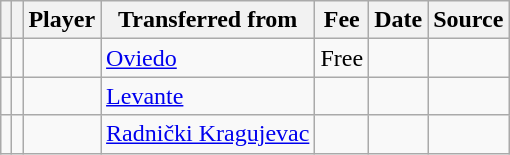<table class="wikitable plainrowheaders sortable">
<tr>
<th></th>
<th></th>
<th scope=col>Player</th>
<th !scope=col>Transferred from</th>
<th scope=col>Fee</th>
<th scope=col>Date</th>
<th scope=col>Source</th>
</tr>
<tr>
<td align=center></td>
<td align=center></td>
<td> </td>
<td><a href='#'>Oviedo</a></td>
<td>Free</td>
<td></td>
<td></td>
</tr>
<tr>
<td align=center></td>
<td align=center></td>
<td> </td>
<td><a href='#'>Levante</a></td>
<td></td>
<td></td>
<td></td>
</tr>
<tr>
<td align=center></td>
<td align=center></td>
<td> </td>
<td> <a href='#'>Radnički Kragujevac</a></td>
<td></td>
<td></td>
<td></td>
</tr>
</table>
